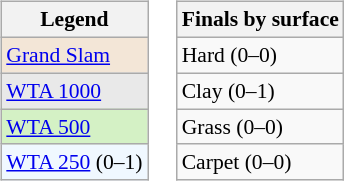<table>
<tr valign=top>
<td><br><table class="wikitable" style=font-size:90%>
<tr>
<th>Legend</th>
</tr>
<tr style="background:#f3e6d7;">
<td><a href='#'>Grand Slam</a></td>
</tr>
<tr style="background:#e9e9e9;">
<td><a href='#'>WTA 1000</a></td>
</tr>
<tr style="background:#d4f1c5;">
<td><a href='#'>WTA 500</a></td>
</tr>
<tr style="background:#f0f8ff;">
<td><a href='#'>WTA 250</a> (0–1)</td>
</tr>
</table>
</td>
<td><br><table class="wikitable" style=font-size:90%>
<tr>
<th>Finals by surface</th>
</tr>
<tr>
<td>Hard (0–0)</td>
</tr>
<tr>
<td>Clay (0–1)</td>
</tr>
<tr>
<td>Grass (0–0)</td>
</tr>
<tr>
<td>Carpet (0–0)</td>
</tr>
</table>
</td>
</tr>
</table>
